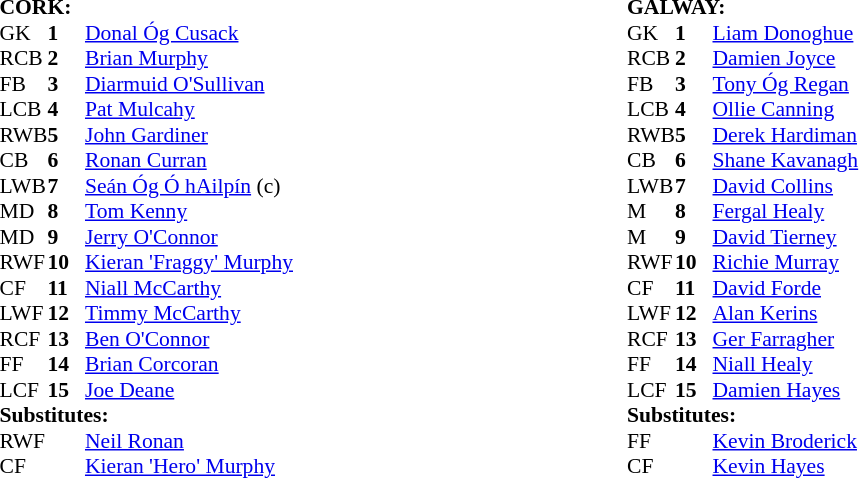<table width="100%">
<tr>
<td valign="top" width="50%"><br><table style="font-size: 90%" cellspacing="0" cellpadding="0" align=center>
<tr>
<td colspan="4"><strong>CORK:</strong></td>
</tr>
<tr>
<th width="25"></th>
<th width="25"></th>
</tr>
<tr>
<td>GK</td>
<td><strong>1</strong></td>
<td><a href='#'>Donal Óg Cusack</a></td>
</tr>
<tr>
<td>RCB</td>
<td><strong>2</strong></td>
<td><a href='#'>Brian Murphy</a></td>
</tr>
<tr>
<td>FB</td>
<td><strong>3</strong></td>
<td><a href='#'>Diarmuid O'Sullivan</a> </td>
</tr>
<tr>
<td>LCB</td>
<td><strong>4</strong></td>
<td><a href='#'>Pat Mulcahy</a></td>
</tr>
<tr>
<td>RWB</td>
<td><strong>5</strong></td>
<td><a href='#'>John Gardiner</a> </td>
</tr>
<tr>
<td>CB</td>
<td><strong>6</strong></td>
<td><a href='#'>Ronan Curran</a></td>
</tr>
<tr>
<td>LWB</td>
<td><strong>7</strong></td>
<td><a href='#'>Seán Óg Ó hAilpín</a> (c)</td>
</tr>
<tr>
<td>MD</td>
<td><strong>8</strong></td>
<td><a href='#'>Tom Kenny</a></td>
</tr>
<tr>
<td>MD</td>
<td><strong>9</strong></td>
<td><a href='#'>Jerry O'Connor</a></td>
</tr>
<tr>
<td>RWF</td>
<td><strong>10</strong></td>
<td><a href='#'>Kieran 'Fraggy' Murphy</a> </td>
</tr>
<tr>
<td>CF</td>
<td><strong>11</strong></td>
<td><a href='#'>Niall McCarthy</a> </td>
</tr>
<tr>
<td>LWF</td>
<td><strong>12</strong></td>
<td><a href='#'>Timmy McCarthy</a></td>
</tr>
<tr>
<td>RCF</td>
<td><strong>13</strong></td>
<td><a href='#'>Ben O'Connor</a></td>
</tr>
<tr>
<td>FF</td>
<td><strong>14</strong></td>
<td><a href='#'>Brian Corcoran</a></td>
</tr>
<tr>
<td>LCF</td>
<td><strong>15</strong></td>
<td><a href='#'>Joe Deane</a></td>
</tr>
<tr>
<td colspan=4><strong>Substitutes:</strong></td>
</tr>
<tr>
<td>RWF</td>
<td></td>
<td><a href='#'>Neil Ronan</a> </td>
</tr>
<tr>
<td>CF</td>
<td></td>
<td><a href='#'>Kieran 'Hero' Murphy</a> </td>
</tr>
</table>
</td>
<td valign="top"></td>
<td valign="top" width="50%"><br><table style="font-size: 90%" cellspacing="0" cellpadding="0">
<tr>
<td colspan="4"><strong>GALWAY:</strong></td>
</tr>
<tr>
<th width="25"></th>
<th width="25"></th>
</tr>
<tr>
<td>GK</td>
<td><strong>1</strong></td>
<td><a href='#'>Liam Donoghue</a></td>
</tr>
<tr>
<td>RCB</td>
<td><strong>2</strong></td>
<td><a href='#'>Damien Joyce</a></td>
</tr>
<tr>
<td>FB</td>
<td><strong>3</strong></td>
<td><a href='#'>Tony Óg Regan</a> </td>
</tr>
<tr>
<td>LCB</td>
<td><strong>4</strong></td>
<td><a href='#'>Ollie Canning</a></td>
</tr>
<tr>
<td>RWB</td>
<td><strong>5</strong></td>
<td><a href='#'>Derek Hardiman</a></td>
</tr>
<tr>
<td>CB</td>
<td><strong>6</strong></td>
<td><a href='#'>Shane Kavanagh</a></td>
</tr>
<tr>
<td>LWB</td>
<td><strong>7</strong></td>
<td><a href='#'>David Collins</a> </td>
</tr>
<tr>
<td>M</td>
<td><strong>8</strong></td>
<td><a href='#'>Fergal Healy</a></td>
</tr>
<tr>
<td>M</td>
<td><strong>9</strong></td>
<td><a href='#'>David Tierney</a></td>
</tr>
<tr>
<td>RWF</td>
<td><strong>10</strong></td>
<td><a href='#'>Richie Murray</a></td>
</tr>
<tr>
<td>CF</td>
<td><strong>11</strong></td>
<td><a href='#'>David Forde</a> </td>
</tr>
<tr>
<td>LWF</td>
<td><strong>12</strong></td>
<td><a href='#'>Alan Kerins</a></td>
</tr>
<tr>
<td>RCF</td>
<td><strong>13</strong></td>
<td><a href='#'>Ger Farragher</a></td>
</tr>
<tr>
<td>FF</td>
<td><strong>14</strong></td>
<td><a href='#'>Niall Healy</a> </td>
</tr>
<tr>
<td>LCF</td>
<td><strong>15</strong></td>
<td><a href='#'>Damien Hayes</a></td>
</tr>
<tr>
<td colspan=4><strong>Substitutes:</strong></td>
</tr>
<tr>
<td>FF</td>
<td></td>
<td><a href='#'>Kevin Broderick</a> </td>
</tr>
<tr>
<td>CF</td>
<td></td>
<td><a href='#'>Kevin Hayes</a> </td>
</tr>
</table>
</td>
</tr>
</table>
